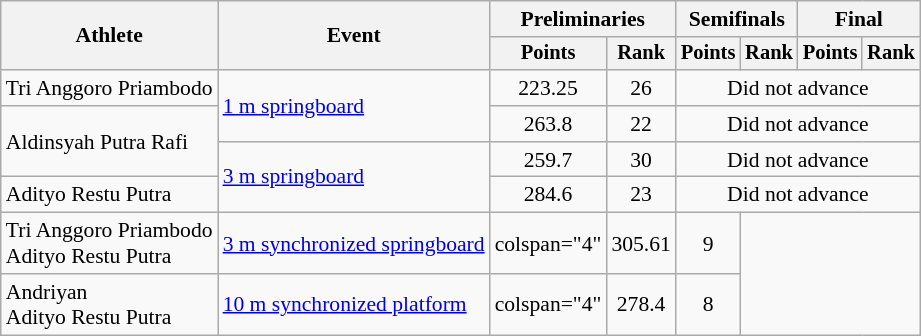<table class=wikitable style=font-size:90%;text-align:center>
<tr>
<th rowspan=2>Athlete</th>
<th rowspan=2>Event</th>
<th colspan=2>Preliminaries</th>
<th colspan=2>Semifinals</th>
<th colspan=2>Final</th>
</tr>
<tr style=font-size:95%>
<th>Points</th>
<th>Rank</th>
<th>Points</th>
<th>Rank</th>
<th>Points</th>
<th>Rank</th>
</tr>
<tr>
<td align="left">Tri Anggoro Priambodo</td>
<td align="left" rowspan="2"><a href='#'>1 m springboard</a></td>
<td>223.25</td>
<td>26</td>
<td colspan="4">Did not advance</td>
</tr>
<tr>
<td align="left" rowspan="2">Aldinsyah Putra Rafi</td>
<td>263.8</td>
<td>22</td>
<td colspan="4">Did not advance</td>
</tr>
<tr>
<td align="left" rowspan="2"><a href='#'>3 m springboard</a></td>
<td>259.7</td>
<td>30</td>
<td colspan="4">Did not advance</td>
</tr>
<tr>
<td align="left">Adityo Restu Putra</td>
<td>284.6</td>
<td>23</td>
<td colspan="4">Did not advance</td>
</tr>
<tr>
<td align="left">Tri Anggoro Priambodo<br>Adityo Restu Putra</td>
<td align="left"><a href='#'>3 m synchronized springboard</a></td>
<td>colspan="4" </td>
<td>305.61</td>
<td>9</td>
</tr>
<tr>
<td align="left">Andriyan<br>Adityo Restu Putra</td>
<td align="left"><a href='#'>10 m synchronized platform</a></td>
<td>colspan="4" </td>
<td>278.4</td>
<td>8</td>
</tr>
</table>
